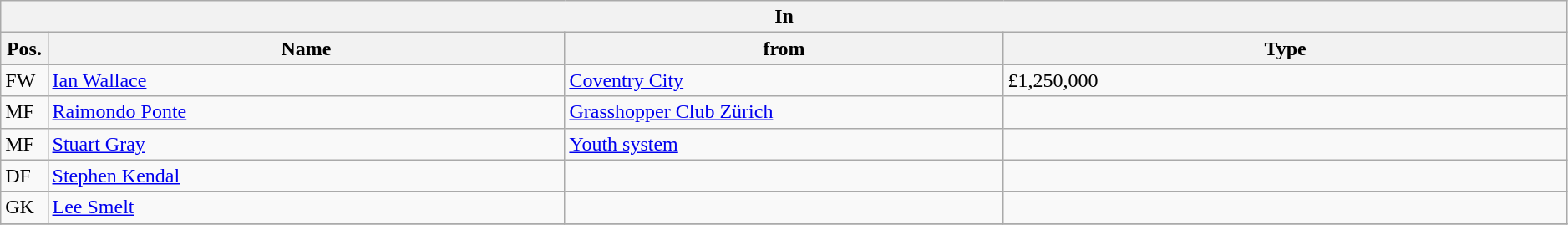<table class="wikitable" style="font-size:100%;width:99%;">
<tr>
<th colspan="4">In</th>
</tr>
<tr>
<th width=3%>Pos.</th>
<th width=33%>Name</th>
<th width=28%>from</th>
<th width=36%>Type</th>
</tr>
<tr>
<td>FW</td>
<td><a href='#'>Ian Wallace</a></td>
<td><a href='#'>Coventry City</a></td>
<td>£1,250,000 </td>
</tr>
<tr>
<td>MF</td>
<td><a href='#'>Raimondo Ponte</a></td>
<td><a href='#'>Grasshopper Club Zürich</a></td>
<td></td>
</tr>
<tr>
<td>MF</td>
<td><a href='#'>Stuart Gray</a></td>
<td><a href='#'>Youth system</a></td>
<td></td>
</tr>
<tr>
<td>DF</td>
<td><a href='#'>Stephen Kendal</a></td>
<td></td>
<td></td>
</tr>
<tr>
<td>GK</td>
<td><a href='#'>Lee Smelt</a></td>
<td></td>
<td></td>
</tr>
<tr>
</tr>
</table>
